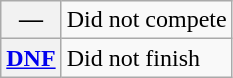<table class="wikitable">
<tr>
<th scope="row">—</th>
<td>Did not compete</td>
</tr>
<tr>
<th scope="row"><a href='#'>DNF</a></th>
<td>Did not finish</td>
</tr>
</table>
